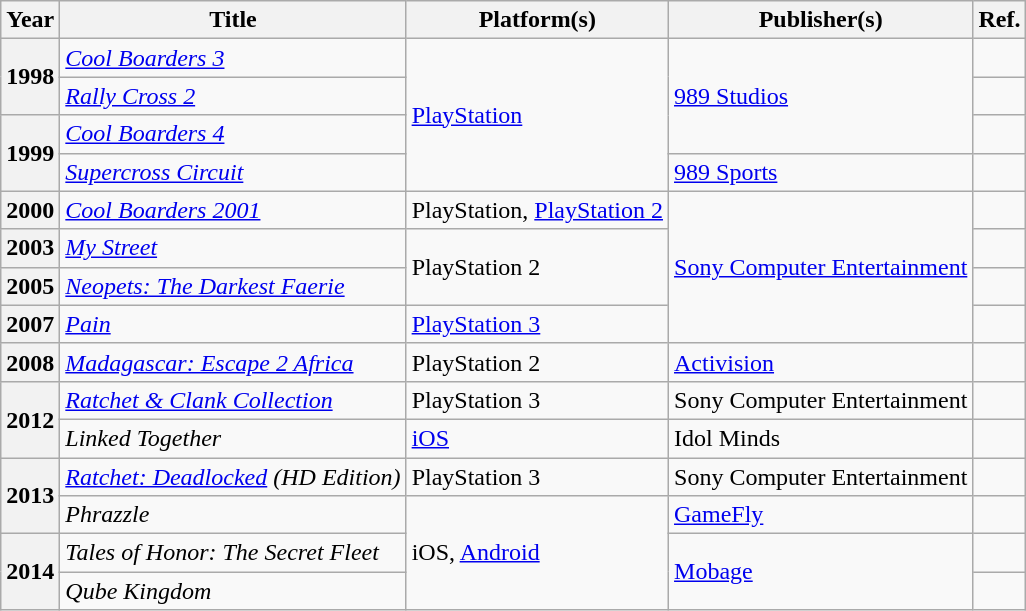<table class="wikitable sortable plainrowheaders">
<tr>
<th scope="col">Year</th>
<th scope="col">Title</th>
<th scope="col">Platform(s)</th>
<th>Publisher(s)</th>
<th>Ref.</th>
</tr>
<tr>
<th scope="row" rowspan="2">1998</th>
<td><em><a href='#'>Cool Boarders 3</a></em></td>
<td rowspan="4"><a href='#'>PlayStation</a></td>
<td rowspan="3"><a href='#'>989 Studios</a></td>
<td></td>
</tr>
<tr>
<td><em><a href='#'>Rally Cross 2</a></em></td>
<td></td>
</tr>
<tr>
<th scope="row" rowspan="2">1999</th>
<td><em><a href='#'>Cool Boarders 4</a></em></td>
<td></td>
</tr>
<tr>
<td><em><a href='#'>Supercross Circuit</a></em></td>
<td><a href='#'>989 Sports</a></td>
<td></td>
</tr>
<tr>
<th scope="row">2000</th>
<td><em><a href='#'>Cool Boarders 2001</a></em></td>
<td>PlayStation, <a href='#'>PlayStation 2</a></td>
<td rowspan="4"><a href='#'>Sony Computer Entertainment</a></td>
<td></td>
</tr>
<tr>
<th scope="row">2003</th>
<td><em><a href='#'>My Street</a></em></td>
<td rowspan="2">PlayStation 2</td>
<td></td>
</tr>
<tr>
<th scope="row">2005</th>
<td><em><a href='#'>Neopets: The Darkest Faerie</a></em></td>
<td></td>
</tr>
<tr>
<th scope="row">2007</th>
<td><em><a href='#'>Pain</a></em></td>
<td><a href='#'>PlayStation 3</a></td>
<td></td>
</tr>
<tr>
<th scope="row">2008</th>
<td><em><a href='#'>Madagascar: Escape 2 Africa</a></em></td>
<td>PlayStation 2</td>
<td><a href='#'>Activision</a></td>
<td></td>
</tr>
<tr>
<th scope="row" rowspan="2">2012</th>
<td><em><a href='#'>Ratchet & Clank Collection</a></em></td>
<td>PlayStation 3</td>
<td>Sony Computer Entertainment</td>
<td></td>
</tr>
<tr>
<td><em>Linked Together</em></td>
<td><a href='#'>iOS</a></td>
<td>Idol Minds</td>
<td></td>
</tr>
<tr>
<th rowspan="2" scope="row">2013</th>
<td><em><a href='#'>Ratchet: Deadlocked</a> (HD Edition)</em></td>
<td>PlayStation 3</td>
<td>Sony Computer Entertainment</td>
<td></td>
</tr>
<tr>
<td><em>Phrazzle</em></td>
<td rowspan="3">iOS, <a href='#'>Android</a></td>
<td><a href='#'>GameFly</a></td>
<td></td>
</tr>
<tr>
<th rowspan="2" scope="row">2014</th>
<td><em>Tales of Honor: The Secret Fleet</em></td>
<td rowspan="2"><a href='#'>Mobage</a></td>
<td></td>
</tr>
<tr>
<td><em>Qube Kingdom</em></td>
<td></td>
</tr>
</table>
